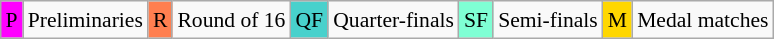<table class="wikitable" style="margin:0.5em auto; font-size:90%; line-height:1.25em;">
<tr>
<td bgcolor="#FF00FF" align=center>P</td>
<td>Preliminaries</td>
<td bgcolor="#FF7F50" align=center>R</td>
<td>Round of 16</td>
<td bgcolor="#48D1CC" align=center>QF</td>
<td>Quarter-finals</td>
<td bgcolor="#7FFFD4" align=center>SF</td>
<td>Semi-finals</td>
<td bgcolor="gold" align=center>M</td>
<td>Medal matches</td>
</tr>
</table>
